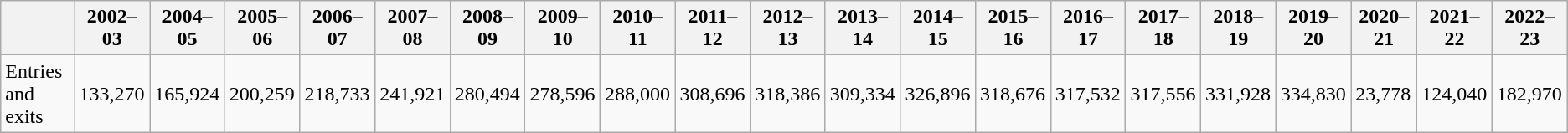<table class="wikitable">
<tr>
<th></th>
<th>2002–03</th>
<th>2004–05</th>
<th>2005–06</th>
<th>2006–07</th>
<th>2007–08</th>
<th>2008–09</th>
<th>2009–10</th>
<th>2010–11</th>
<th>2011–12</th>
<th>2012–13</th>
<th>2013–14</th>
<th>2014–15</th>
<th>2015–16</th>
<th>2016–17</th>
<th>2017–18</th>
<th>2018–19</th>
<th>2019–20</th>
<th>2020–21</th>
<th>2021–22</th>
<th>2022–23</th>
</tr>
<tr>
<td>Entries and exits</td>
<td>133,270</td>
<td>165,924</td>
<td>200,259</td>
<td>218,733</td>
<td>241,921</td>
<td>280,494</td>
<td>278,596</td>
<td>288,000</td>
<td>308,696</td>
<td>318,386</td>
<td>309,334</td>
<td>326,896</td>
<td>318,676</td>
<td>317,532</td>
<td>317,556</td>
<td>331,928</td>
<td>334,830</td>
<td>23,778</td>
<td>124,040</td>
<td>182,970</td>
</tr>
</table>
